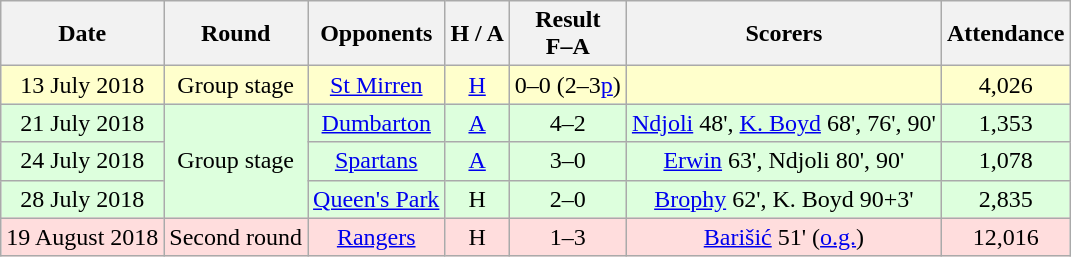<table class="wikitable" style="text-align:center">
<tr>
<th>Date</th>
<th>Round</th>
<th>Opponents</th>
<th>H / A</th>
<th>Result<br>F–A</th>
<th>Scorers</th>
<th>Attendance</th>
</tr>
<tr bgcolor=#ffffcc>
<td>13 July 2018</td>
<td>Group stage</td>
<td><a href='#'>St Mirren</a></td>
<td><a href='#'>H</a></td>
<td>0–0 (2–3<a href='#'>p</a>)</td>
<td></td>
<td>4,026</td>
</tr>
<tr bgcolor=#ddffdd>
<td>21 July 2018</td>
<td rowspan=3>Group stage</td>
<td><a href='#'>Dumbarton</a></td>
<td><a href='#'>A</a></td>
<td>4–2</td>
<td><a href='#'>Ndjoli</a> 48', <a href='#'>K. Boyd</a> 68', 76', 90'</td>
<td>1,353</td>
</tr>
<tr bgcolor=#ddffdd>
<td>24 July 2018</td>
<td><a href='#'>Spartans</a></td>
<td><a href='#'>A</a></td>
<td>3–0</td>
<td><a href='#'>Erwin</a> 63', Ndjoli 80', 90'</td>
<td>1,078</td>
</tr>
<tr bgcolor=#ddffdd>
<td>28 July 2018</td>
<td><a href='#'>Queen's Park</a></td>
<td>H</td>
<td>2–0</td>
<td><a href='#'>Brophy</a> 62', K. Boyd 90+3'</td>
<td>2,835</td>
</tr>
<tr bgcolor=#ffdddd>
<td>19 August 2018</td>
<td>Second round</td>
<td><a href='#'>Rangers</a></td>
<td>H</td>
<td>1–3</td>
<td><a href='#'>Barišić</a> 51' (<a href='#'>o.g.</a>)</td>
<td>12,016</td>
</tr>
</table>
